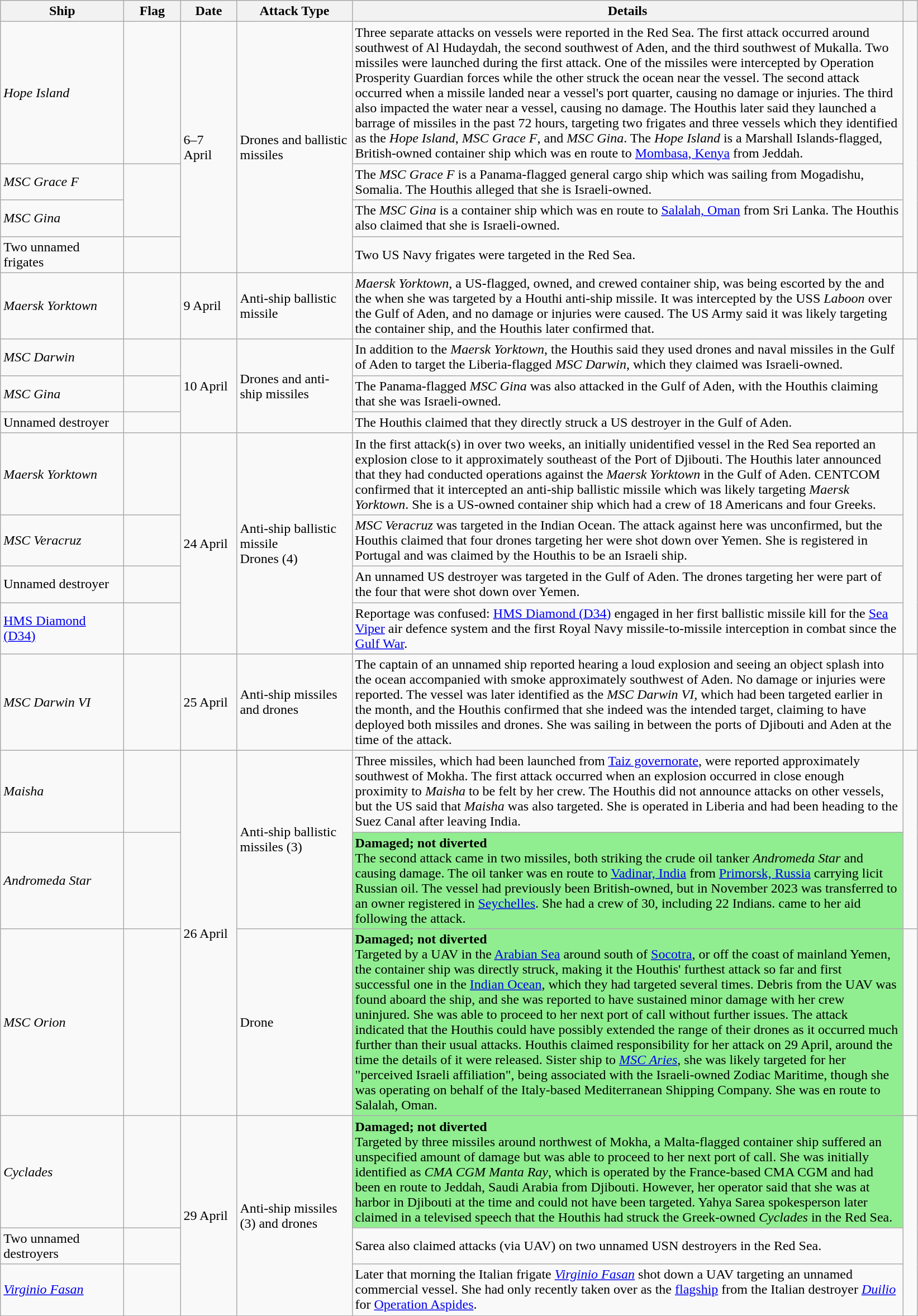<table class="wikitable sortable sticky-header" style="text-align:left;">
<tr>
<th width="140px">Ship</th>
<th width="60px">Flag</th>
<th width="60px">Date</th>
<th width="130px">Attack Type</th>
<th width="650px">Details</th>
<th width="10px" class="unsortable"></th>
</tr>
<tr>
<td><em>Hope Island</em></td>
<td></td>
<td rowspan="4">6–7 April</td>
<td rowspan="4">Drones and ballistic missiles</td>
<td>Three separate attacks on vessels were reported in the Red Sea. The first attack occurred around  southwest of Al Hudaydah, the second  southwest of Aden, and the third  southwest of Mukalla. Two missiles were launched during the first attack. One of the missiles were intercepted by Operation Prosperity Guardian forces while the other struck the ocean near the vessel. The second attack occurred when a missile landed near a vessel's port quarter, causing no damage or injuries. The third also impacted the water near a vessel, causing no damage. The Houthis later said they launched a barrage of missiles in the past 72 hours, targeting two frigates and three vessels which they identified as the <em>Hope Island</em>, <em>MSC Grace F</em>, and <em>MSC Gina</em>. The <em>Hope Island</em> is a Marshall Islands-flagged, British-owned container ship which was en route to <a href='#'>Mombasa, Kenya</a> from Jeddah.</td>
<td rowspan="4"></td>
</tr>
<tr>
<td><em>MSC Grace F</em></td>
<td rowspan="2"></td>
<td>The <em>MSC Grace F</em> is a Panama-flagged general cargo ship which was sailing from Mogadishu, Somalia. The Houthis alleged that she is Israeli-owned.</td>
</tr>
<tr>
<td><em>MSC Gina</em></td>
<td>The <em>MSC Gina</em> is a container ship which was en route to <a href='#'>Salalah, Oman</a> from Sri Lanka. The Houthis also claimed that she is Israeli-owned.</td>
</tr>
<tr>
<td>Two unnamed frigates</td>
<td></td>
<td>Two US Navy frigates were targeted in the Red Sea.</td>
</tr>
<tr>
<td><em>Maersk Yorktown</em></td>
<td></td>
<td>9 April</td>
<td>Anti-ship ballistic missile</td>
<td><em>Maersk Yorktown</em>, a US-flagged, owned, and crewed container ship, was being escorted by the  and the  when she was targeted by a Houthi anti-ship missile. It was intercepted by the USS <em>Laboon</em> over the Gulf of Aden, and no damage or injuries were caused. The US Army said it was likely targeting the container ship, and the Houthis later confirmed that.</td>
<td></td>
</tr>
<tr>
<td><em>MSC Darwin</em></td>
<td></td>
<td rowspan="3">10 April</td>
<td rowspan="3">Drones and anti-ship missiles</td>
<td>In addition to the <em>Maersk Yorktown</em>, the Houthis said they used drones and naval missiles in the Gulf of Aden to target the Liberia-flagged <em>MSC Darwin</em>, which they claimed was Israeli-owned.</td>
<td rowspan="3"></td>
</tr>
<tr>
<td><em>MSC Gina</em></td>
<td></td>
<td>The Panama-flagged <em>MSC Gina</em> was also attacked in the Gulf of Aden, with the Houthis claiming that she was Israeli-owned.</td>
</tr>
<tr>
<td>Unnamed destroyer</td>
<td></td>
<td>The Houthis claimed that they directly struck a US destroyer in the Gulf of Aden.</td>
</tr>
<tr>
<td><em>Maersk Yorktown</em></td>
<td></td>
<td rowspan="4">24 April</td>
<td rowspan="4">Anti-ship ballistic missile<br>Drones (4)</td>
<td>In the first attack(s) in over two weeks, an initially unidentified vessel in the Red Sea reported an explosion close to it approximately  southeast of the Port of Djibouti. The Houthis later announced that they had conducted operations against the <em>Maersk Yorktown</em> in the Gulf of Aden. CENTCOM confirmed that it intercepted an anti-ship ballistic missile which was likely targeting <em>Maersk Yorktown</em>. She is a US-owned container ship which had a crew of 18 Americans and four Greeks.</td>
<td rowspan="4"></td>
</tr>
<tr>
<td><em>MSC Veracruz</em></td>
<td></td>
<td><em>MSC Veracruz</em> was targeted in the Indian Ocean. The attack against here was unconfirmed, but the Houthis claimed that four drones targeting her were shot down over Yemen. She is registered in Portugal and was claimed by the Houthis to be an Israeli ship.</td>
</tr>
<tr>
<td>Unnamed destroyer</td>
<td></td>
<td>An unnamed US destroyer was targeted in the Gulf of Aden. The drones targeting her were part of the four that were shot down over Yemen.</td>
</tr>
<tr>
<td><a href='#'>HMS Diamond (D34)</a></td>
<td></td>
<td>Reportage was confused: <a href='#'>HMS Diamond (D34)</a> engaged in her first ballistic missile kill for the <a href='#'>Sea Viper</a> air defence system and the first Royal Navy missile-to-missile interception in combat since the <a href='#'>Gulf War</a>.</td>
</tr>
<tr>
<td><em>MSC Darwin VI</em></td>
<td></td>
<td>25 April</td>
<td>Anti-ship missiles and drones</td>
<td>The captain of an unnamed ship reported hearing a loud explosion and seeing an object splash into the ocean accompanied with smoke approximately  southwest of Aden. No damage or injuries were reported. The vessel was later identified as the <em>MSC Darwin VI</em>, which had been targeted earlier in the month, and the Houthis confirmed that she indeed was the intended target, claiming to have deployed both missiles and drones. She was sailing in between the ports of Djibouti and Aden at the time of the attack.</td>
<td></td>
</tr>
<tr>
<td><em>Maisha</em></td>
<td></td>
<td rowspan = "3">26 April</td>
<td rowspan="2">Anti-ship ballistic missiles (3)</td>
<td>Three missiles, which had been launched from <a href='#'>Taiz governorate</a>, were reported approximately  southwest of Mokha. The first attack occurred when an explosion occurred in close enough proximity to <em>Maisha</em> to be felt by her crew. The Houthis did not announce attacks on other vessels, but the US said that <em>Maisha</em> was also targeted. She is operated in Liberia and had been heading to the Suez Canal after leaving India.</td>
<td rowspan="2"></td>
</tr>
<tr>
<td><em>Andromeda Star</em></td>
<td></td>
<td style="background:#90EE90"><strong>Damaged; not diverted</strong><br>The second attack came in two missiles, both striking the crude oil tanker <em>Andromeda Star</em> and causing damage. The oil tanker was en route to <a href='#'>Vadinar, India</a> from <a href='#'>Primorsk, Russia</a> carrying licit Russian oil. The vessel had previously been British-owned, but in November 2023 was transferred to an owner registered in <a href='#'>Seychelles</a>. She had a crew of 30, including 22 Indians.  came to her aid following the attack.</td>
</tr>
<tr>
<td><em>MSC Orion</em></td>
<td></td>
<td>Drone</td>
<td style="background:#90EE90"><strong>Damaged; not diverted</strong><br>Targeted by a UAV in the <a href='#'>Arabian Sea</a> around  south of <a href='#'>Socotra</a>, or  off the coast of mainland Yemen, the container ship was directly struck, making it the Houthis' furthest attack so far and first successful one in the <a href='#'>Indian Ocean</a>, which they had targeted several times. Debris from the UAV was found aboard the ship, and she was reported to have sustained minor damage with her crew uninjured. She was able to proceed to her next port of call without further issues. The attack indicated that the Houthis could have possibly extended the range of their drones as it occurred much further than their usual attacks. Houthis claimed responsibility for her attack on 29 April, around the time the details of it were released. Sister ship to <em><a href='#'>MSC Aries</a></em>, she was likely targeted for her "perceived Israeli affiliation", being associated with the Israeli-owned Zodiac Maritime, though she was operating on behalf of the Italy-based Mediterranean Shipping Company. She was en route to Salalah, Oman.</td>
<td></td>
</tr>
<tr>
<td><em>Cyclades</em></td>
<td></td>
<td rowspan="3">29 April</td>
<td rowspan="3">Anti-ship missiles (3) and drones</td>
<td style="background:#90EE90"><strong>Damaged; not diverted</strong><br>Targeted by three missiles around  northwest of Mokha, a Malta-flagged container ship suffered an unspecified amount of damage but was able to proceed to her next port of call. She was initially identified as <em>CMA CGM Manta Ray</em>, which is operated by the France-based CMA CGM and had been en route to Jeddah, Saudi Arabia from Djibouti. However, her operator said that she was at harbor in Djibouti at the time and could not have been targeted. Yahya Sarea spokesperson later claimed in a televised speech that the Houthis had struck the Greek-owned <em>Cyclades</em> in the Red Sea.</td>
<td rowspan="3"></td>
</tr>
<tr>
<td>Two unnamed destroyers</td>
<td></td>
<td>Sarea also claimed attacks (via UAV) on two unnamed USN destroyers in the Red Sea.</td>
</tr>
<tr>
<td><a href='#'><em>Virginio Fasan</em></a></td>
<td></td>
<td>Later that morning the Italian frigate <a href='#'><em>Virginio Fasan</em></a> shot down a UAV targeting an unnamed commercial vessel. She had only recently taken over as the <a href='#'>flagship</a> from the Italian destroyer <a href='#'><em>Duilio</em></a> for <a href='#'>Operation Aspides</a>.</td>
</tr>
</table>
